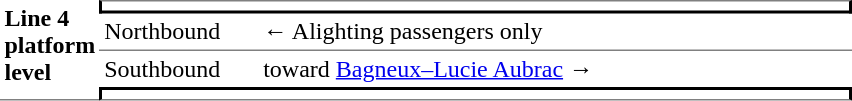<table border=0 cellspacing=0 cellpadding=3>
<tr>
<td style="border-bottom:solid 1px gray;" width=50 rowspan=10 valign=top><strong>Line 4 platform level</strong></td>
<td style="border-top:solid 1px gray;border-right:solid 2px black;border-left:solid 2px black;border-bottom:solid 2px black;text-align:center;" colspan=2></td>
</tr>
<tr>
<td style="border-bottom:solid 1px gray;" width=100>Northbound</td>
<td style="border-bottom:solid 1px gray;" width=390>←   Alighting passengers only</td>
</tr>
<tr>
<td>Southbound</td>
<td>   toward <a href='#'>Bagneux–Lucie Aubrac</a>  →</td>
</tr>
<tr>
<td style="border-top:solid 2px black;border-right:solid 2px black;border-left:solid 2px black;border-bottom:solid 1px gray;text-align:center;" colspan=2></td>
</tr>
</table>
